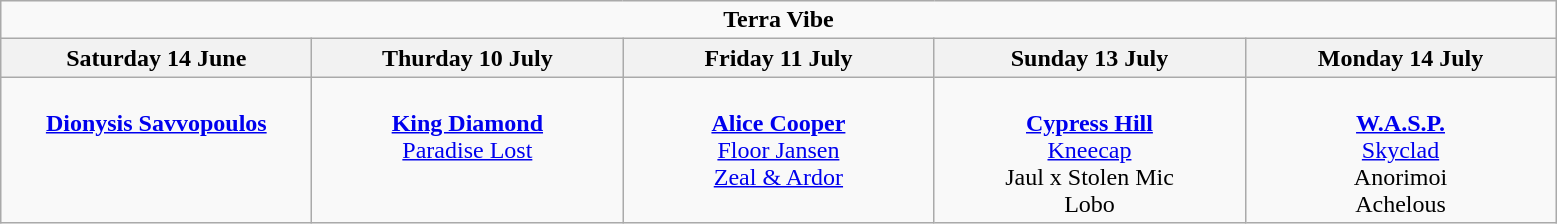<table class="wikitable">
<tr>
<td colspan="5" align="center"><strong>Terra Vibe</strong></td>
</tr>
<tr>
<th>Saturday 14 June</th>
<th>Thurday 10 July</th>
<th>Friday 11 July</th>
<th>Sunday 13 July</th>
<th>Monday 14 July</th>
</tr>
<tr>
<td valign="top" align="center" width=200><br><strong><a href='#'>Dionysis Savvopoulos</a></strong></td>
<td valign="top" align="center" width=200><br><strong><a href='#'>King Diamond</a></strong>
<br><a href='#'>Paradise Lost</a></td>
<td valign="top" align="center" width=200><br><strong><a href='#'>Alice Cooper</a></strong>
<br><a href='#'>Floor Jansen</a>
<br><a href='#'>Zeal & Ardor</a></td>
<td valign="top" align="center" width=200><br><strong><a href='#'>Cypress Hill</a></strong>
<br><a href='#'>Kneecap</a>
<br>Jaul x Stolen Mic
<br>Lobo</td>
<td valign="top" align="center" width=200><br><strong><a href='#'>W.A.S.P.</a></strong>
<br><a href='#'>Skyclad</a>
<br>Anorimoi
<br>Achelous</td>
</tr>
</table>
